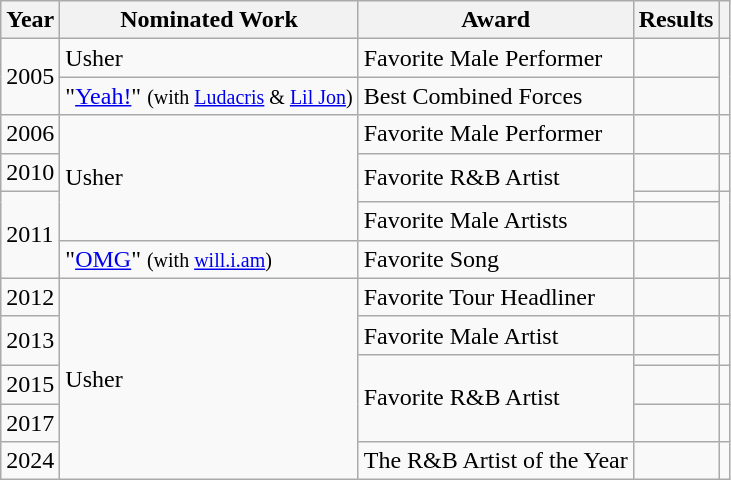<table class="wikitable">
<tr>
<th>Year</th>
<th>Nominated Work</th>
<th>Award</th>
<th>Results</th>
<th></th>
</tr>
<tr>
<td rowspan="2">2005</td>
<td>Usher</td>
<td>Favorite Male Performer</td>
<td></td>
<td style="text-align:center;" rowspan="2"></td>
</tr>
<tr>
<td>"<a href='#'>Yeah!</a>" <small>(with <a href='#'>Ludacris</a> & <a href='#'>Lil Jon</a>)</small></td>
<td>Best Combined Forces</td>
<td></td>
</tr>
<tr>
<td>2006</td>
<td rowspan="4">Usher</td>
<td>Favorite Male Performer</td>
<td></td>
<td style="text-align:center;"></td>
</tr>
<tr>
<td>2010</td>
<td rowspan="2">Favorite R&B Artist</td>
<td></td>
<td style="text-align:center;"></td>
</tr>
<tr>
<td rowspan="3">2011</td>
<td></td>
<td style="text-align:center;" rowspan="3"></td>
</tr>
<tr>
<td>Favorite Male Artists</td>
<td></td>
</tr>
<tr>
<td>"<a href='#'>OMG</a>" <small>(with <a href='#'>will.i.am</a>)</small></td>
<td>Favorite Song</td>
<td></td>
</tr>
<tr>
<td>2012</td>
<td rowspan="6">Usher</td>
<td>Favorite Tour Headliner</td>
<td></td>
<td style="text-align:center;"></td>
</tr>
<tr>
<td rowspan="2">2013</td>
<td>Favorite Male Artist</td>
<td></td>
<td style="text-align:center;" rowspan="2"></td>
</tr>
<tr>
<td rowspan="3">Favorite R&B Artist</td>
<td></td>
</tr>
<tr>
<td>2015</td>
<td></td>
<td style="text-align:center;"></td>
</tr>
<tr>
<td>2017</td>
<td></td>
<td style="text-align:center;"></td>
</tr>
<tr>
<td>2024</td>
<td>The R&B Artist of the Year</td>
<td></td>
</tr>
</table>
